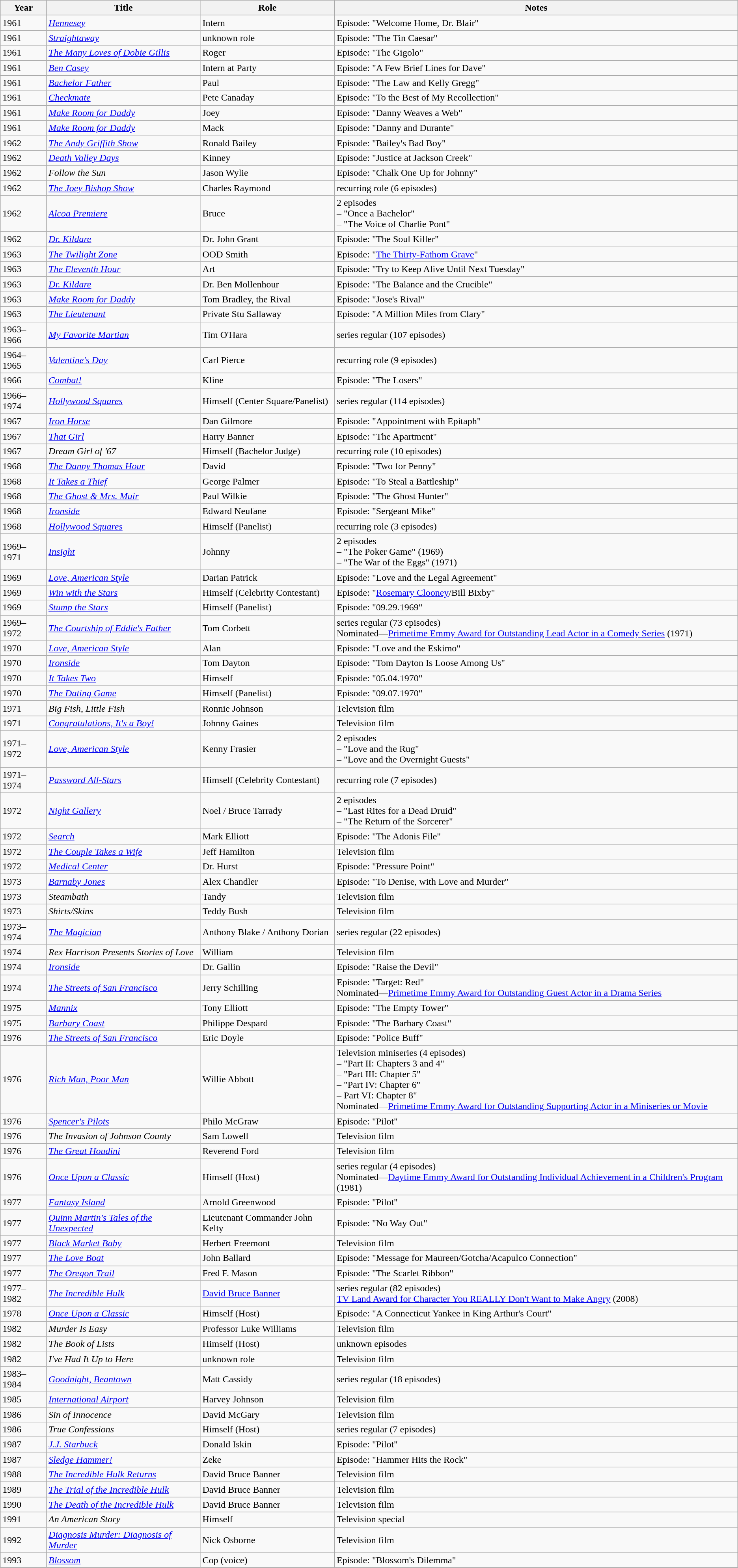<table class="wikitable">
<tr>
<th>Year</th>
<th>Title</th>
<th>Role</th>
<th>Notes</th>
</tr>
<tr>
<td>1961</td>
<td><em><a href='#'>Hennesey</a></em></td>
<td>Intern</td>
<td>Episode: "Welcome Home, Dr. Blair"</td>
</tr>
<tr>
<td>1961</td>
<td><em><a href='#'>Straightaway</a></em></td>
<td>unknown role</td>
<td>Episode: "The Tin Caesar"</td>
</tr>
<tr>
<td>1961</td>
<td><em><a href='#'>The Many Loves of Dobie Gillis</a></em></td>
<td>Roger</td>
<td>Episode: "The Gigolo"</td>
</tr>
<tr>
<td>1961</td>
<td><em><a href='#'>Ben Casey</a></em></td>
<td>Intern at Party</td>
<td>Episode: "A Few Brief Lines for Dave"</td>
</tr>
<tr>
<td>1961</td>
<td><em><a href='#'>Bachelor Father</a></em></td>
<td>Paul</td>
<td>Episode: "The Law and Kelly Gregg"</td>
</tr>
<tr>
<td>1961</td>
<td><em><a href='#'>Checkmate</a></em></td>
<td>Pete Canaday</td>
<td>Episode: "To the Best of My Recollection"</td>
</tr>
<tr>
<td>1961</td>
<td><em><a href='#'>Make Room for Daddy</a></em></td>
<td>Joey</td>
<td>Episode: "Danny Weaves a Web"</td>
</tr>
<tr>
<td>1961</td>
<td><em><a href='#'>Make Room for Daddy</a></em></td>
<td>Mack</td>
<td>Episode: "Danny and Durante"</td>
</tr>
<tr>
<td>1962</td>
<td><em><a href='#'>The Andy Griffith Show</a></em></td>
<td>Ronald Bailey</td>
<td>Episode: "Bailey's Bad Boy"</td>
</tr>
<tr>
<td>1962</td>
<td><em><a href='#'>Death Valley Days</a></em></td>
<td>Kinney</td>
<td>Episode: "Justice at Jackson Creek"</td>
</tr>
<tr>
<td>1962</td>
<td><em>Follow the Sun</em></td>
<td>Jason Wylie</td>
<td>Episode: "Chalk One Up for Johnny"</td>
</tr>
<tr>
<td>1962</td>
<td><em><a href='#'>The Joey Bishop Show</a></em></td>
<td>Charles Raymond</td>
<td>recurring role (6 episodes)</td>
</tr>
<tr>
<td>1962</td>
<td><em><a href='#'>Alcoa Premiere</a></em></td>
<td>Bruce</td>
<td>2 episodes<br>– "Once a Bachelor"<br>– "The Voice of Charlie Pont"</td>
</tr>
<tr>
<td>1962</td>
<td><em><a href='#'>Dr. Kildare</a></em></td>
<td>Dr. John Grant</td>
<td>Episode: "The Soul Killer"</td>
</tr>
<tr>
<td>1963</td>
<td><em><a href='#'>The Twilight Zone</a></em></td>
<td>OOD Smith</td>
<td>Episode: "<a href='#'>The Thirty-Fathom Grave</a>"</td>
</tr>
<tr>
<td>1963</td>
<td><em><a href='#'>The Eleventh Hour</a></em></td>
<td>Art</td>
<td>Episode: "Try to Keep Alive Until Next Tuesday"</td>
</tr>
<tr>
<td>1963</td>
<td><em><a href='#'>Dr. Kildare</a></em></td>
<td>Dr. Ben Mollenhour</td>
<td>Episode: "The Balance and the Crucible"</td>
</tr>
<tr>
<td>1963</td>
<td><em><a href='#'>Make Room for Daddy</a></em></td>
<td>Tom Bradley, the Rival</td>
<td>Episode: "Jose's Rival"</td>
</tr>
<tr>
<td>1963</td>
<td><em><a href='#'>The Lieutenant</a></em></td>
<td>Private Stu Sallaway</td>
<td>Episode: "A Million Miles from Clary"</td>
</tr>
<tr>
<td>1963–1966</td>
<td><em><a href='#'>My Favorite Martian</a></em></td>
<td>Tim O'Hara</td>
<td>series regular (107 episodes)</td>
</tr>
<tr>
<td>1964–1965</td>
<td><em><a href='#'>Valentine's Day</a></em></td>
<td>Carl Pierce</td>
<td>recurring role (9 episodes)</td>
</tr>
<tr>
<td>1966</td>
<td><em><a href='#'>Combat!</a></em></td>
<td>Kline</td>
<td>Episode: "The Losers"</td>
</tr>
<tr>
<td>1966–1974</td>
<td><em><a href='#'>Hollywood Squares</a></em></td>
<td>Himself (Center Square/Panelist)</td>
<td>series regular (114 episodes)</td>
</tr>
<tr>
<td>1967</td>
<td><em><a href='#'>Iron Horse</a></em></td>
<td>Dan Gilmore</td>
<td>Episode: "Appointment with Epitaph"</td>
</tr>
<tr>
<td>1967</td>
<td><em><a href='#'>That Girl</a></em></td>
<td>Harry Banner</td>
<td>Episode: "The Apartment"</td>
</tr>
<tr>
<td>1967</td>
<td><em>Dream Girl of '67</em></td>
<td>Himself (Bachelor Judge)</td>
<td>recurring role (10 episodes)</td>
</tr>
<tr>
<td>1968</td>
<td><em><a href='#'>The Danny Thomas Hour</a></em></td>
<td>David</td>
<td>Episode: "Two for Penny"</td>
</tr>
<tr>
<td>1968</td>
<td><em><a href='#'>It Takes a Thief</a></em></td>
<td>George Palmer</td>
<td>Episode: "To Steal a Battleship"</td>
</tr>
<tr>
<td>1968</td>
<td><em><a href='#'>The Ghost & Mrs. Muir</a></em></td>
<td>Paul Wilkie</td>
<td>Episode: "The Ghost Hunter"</td>
</tr>
<tr>
<td>1968</td>
<td><em><a href='#'>Ironside</a></em></td>
<td>Edward Neufane</td>
<td>Episode: "Sergeant Mike"</td>
</tr>
<tr>
<td>1968</td>
<td><em><a href='#'>Hollywood Squares</a></em></td>
<td>Himself (Panelist)</td>
<td>recurring role (3 episodes)</td>
</tr>
<tr>
<td>1969–1971</td>
<td><em><a href='#'>Insight</a></em></td>
<td>Johnny</td>
<td>2 episodes<br>– "The Poker Game" (1969)<br>– "The War of the Eggs" (1971)</td>
</tr>
<tr>
<td>1969</td>
<td><em><a href='#'>Love, American Style</a></em></td>
<td>Darian Patrick</td>
<td>Episode: "Love and the Legal Agreement"</td>
</tr>
<tr>
<td>1969</td>
<td><em><a href='#'>Win with the Stars</a></em></td>
<td>Himself (Celebrity Contestant)</td>
<td>Episode: "<a href='#'>Rosemary Clooney</a>/Bill Bixby"</td>
</tr>
<tr>
<td>1969</td>
<td><em><a href='#'>Stump the Stars</a></em></td>
<td>Himself (Panelist)</td>
<td>Episode: "09.29.1969"</td>
</tr>
<tr>
<td>1969–1972</td>
<td><em><a href='#'>The Courtship of Eddie's Father</a></em></td>
<td>Tom Corbett</td>
<td>series regular (73 episodes)<br>Nominated—<a href='#'>Primetime Emmy Award for Outstanding Lead Actor in a Comedy Series</a> (1971)</td>
</tr>
<tr>
<td>1970</td>
<td><em><a href='#'>Love, American Style</a></em></td>
<td>Alan</td>
<td>Episode: "Love and the Eskimo"</td>
</tr>
<tr>
<td>1970</td>
<td><em><a href='#'>Ironside</a></em></td>
<td>Tom Dayton</td>
<td>Episode: "Tom Dayton Is Loose Among Us"</td>
</tr>
<tr>
<td>1970</td>
<td><em><a href='#'>It Takes Two</a></em></td>
<td>Himself</td>
<td>Episode: "05.04.1970"</td>
</tr>
<tr>
<td>1970</td>
<td><em><a href='#'>The Dating Game</a></em></td>
<td>Himself (Panelist)</td>
<td>Episode: "09.07.1970"</td>
</tr>
<tr>
<td>1971</td>
<td><em>Big Fish, Little Fish</em></td>
<td>Ronnie Johnson</td>
<td>Television film</td>
</tr>
<tr>
<td>1971</td>
<td><em><a href='#'>Congratulations, It's a Boy!</a></em></td>
<td>Johnny Gaines</td>
<td>Television film</td>
</tr>
<tr>
<td>1971–1972</td>
<td><em><a href='#'>Love, American Style</a></em></td>
<td>Kenny Frasier</td>
<td>2 episodes<br>– "Love and the Rug"<br>– "Love and the Overnight Guests"</td>
</tr>
<tr>
<td>1971–1974</td>
<td><em><a href='#'>Password All-Stars</a></em></td>
<td>Himself (Celebrity Contestant)</td>
<td>recurring role (7 episodes)</td>
</tr>
<tr>
<td>1972</td>
<td><em><a href='#'>Night Gallery</a></em></td>
<td>Noel / Bruce Tarrady</td>
<td>2 episodes<br>– "Last Rites for a Dead Druid"<br>– "The Return of the Sorcerer"</td>
</tr>
<tr>
<td>1972</td>
<td><em><a href='#'>Search</a></em></td>
<td>Mark Elliott</td>
<td>Episode: "The Adonis File"</td>
</tr>
<tr>
<td>1972</td>
<td><em><a href='#'>The Couple Takes a Wife</a></em></td>
<td>Jeff Hamilton</td>
<td>Television film</td>
</tr>
<tr>
<td>1972</td>
<td><em><a href='#'>Medical Center</a></em></td>
<td>Dr. Hurst</td>
<td>Episode: "Pressure Point"</td>
</tr>
<tr>
<td>1973</td>
<td><em><a href='#'>Barnaby Jones</a></em></td>
<td>Alex Chandler</td>
<td>Episode: "To Denise, with Love and Murder"</td>
</tr>
<tr>
<td>1973</td>
<td><em>Steambath</em></td>
<td>Tandy</td>
<td>Television film</td>
</tr>
<tr>
<td>1973</td>
<td><em>Shirts/Skins</em></td>
<td>Teddy Bush</td>
<td>Television film</td>
</tr>
<tr>
<td>1973–1974</td>
<td><em><a href='#'>The Magician</a></em></td>
<td>Anthony Blake / Anthony Dorian</td>
<td>series regular (22 episodes)</td>
</tr>
<tr>
<td>1974</td>
<td><em>Rex Harrison Presents Stories of Love</em></td>
<td>William</td>
<td>Television film</td>
</tr>
<tr>
<td>1974</td>
<td><em><a href='#'>Ironside</a></em></td>
<td>Dr. Gallin</td>
<td>Episode: "Raise the Devil"</td>
</tr>
<tr>
<td>1974</td>
<td><em><a href='#'>The Streets of San Francisco</a></em></td>
<td>Jerry Schilling</td>
<td>Episode: "Target: Red"<br>Nominated—<a href='#'>Primetime Emmy Award for Outstanding Guest Actor in a Drama Series</a></td>
</tr>
<tr>
<td>1975</td>
<td><em><a href='#'>Mannix</a></em></td>
<td>Tony Elliott</td>
<td>Episode: "The Empty Tower"</td>
</tr>
<tr>
<td>1975</td>
<td><em><a href='#'>Barbary Coast</a></em></td>
<td>Philippe Despard</td>
<td>Episode: "The Barbary Coast"</td>
</tr>
<tr>
<td>1976</td>
<td><em><a href='#'>The Streets of San Francisco</a></em></td>
<td>Eric Doyle</td>
<td>Episode: "Police Buff"</td>
</tr>
<tr>
<td>1976</td>
<td><em><a href='#'>Rich Man, Poor Man</a></em></td>
<td>Willie Abbott</td>
<td>Television miniseries (4 episodes)<br>– "Part II: Chapters 3 and 4"<br>– "Part III: Chapter 5"<br>– "Part IV: Chapter 6"<br>– Part VI: Chapter 8"<br>Nominated—<a href='#'>Primetime Emmy Award for Outstanding Supporting Actor in a Miniseries or Movie</a></td>
</tr>
<tr>
<td>1976</td>
<td><em><a href='#'>Spencer's Pilots</a></em></td>
<td>Philo McGraw</td>
<td>Episode: "Pilot"</td>
</tr>
<tr>
<td>1976</td>
<td><em>The Invasion of Johnson County</em></td>
<td>Sam Lowell</td>
<td>Television film</td>
</tr>
<tr>
<td>1976</td>
<td><em><a href='#'>The Great Houdini</a></em></td>
<td>Reverend Ford</td>
<td>Television film</td>
</tr>
<tr>
<td>1976</td>
<td><em><a href='#'>Once Upon a Classic</a></em></td>
<td>Himself (Host)</td>
<td>series regular (4 episodes)<br>Nominated—<a href='#'>Daytime Emmy Award for Outstanding Individual Achievement in a Children's Program</a> (1981)</td>
</tr>
<tr>
<td>1977</td>
<td><em><a href='#'>Fantasy Island</a></em></td>
<td>Arnold Greenwood</td>
<td>Episode: "Pilot"</td>
</tr>
<tr>
<td>1977</td>
<td><em><a href='#'>Quinn Martin's Tales of the Unexpected</a></em></td>
<td>Lieutenant Commander John Kelty</td>
<td>Episode: "No Way Out"</td>
</tr>
<tr>
<td>1977</td>
<td><em><a href='#'>Black Market Baby</a></em></td>
<td>Herbert Freemont</td>
<td>Television film</td>
</tr>
<tr>
<td>1977</td>
<td><em><a href='#'>The Love Boat</a></em></td>
<td>John Ballard</td>
<td>Episode: "Message for Maureen/Gotcha/Acapulco Connection"</td>
</tr>
<tr>
<td>1977</td>
<td><em><a href='#'>The Oregon Trail</a></em></td>
<td>Fred F. Mason</td>
<td>Episode: "The Scarlet Ribbon"</td>
</tr>
<tr>
<td>1977–1982</td>
<td><em><a href='#'>The Incredible Hulk</a></em></td>
<td><a href='#'>David Bruce Banner</a></td>
<td>series regular (82 episodes)<br><a href='#'>TV Land Award for Character You REALLY Don't Want to Make Angry</a> (2008)</td>
</tr>
<tr>
<td>1978</td>
<td><em><a href='#'>Once Upon a Classic</a></em></td>
<td>Himself (Host)</td>
<td>Episode: "A Connecticut Yankee in King Arthur's Court"</td>
</tr>
<tr>
<td>1982</td>
<td><em>Murder Is Easy</em></td>
<td>Professor Luke Williams</td>
<td>Television film</td>
</tr>
<tr>
<td>1982</td>
<td><em>The Book of Lists</em></td>
<td>Himself (Host)</td>
<td>unknown episodes</td>
</tr>
<tr>
<td>1982</td>
<td><em>I've Had It Up to Here</em></td>
<td>unknown role</td>
<td>Television film</td>
</tr>
<tr>
<td>1983–1984</td>
<td><em><a href='#'>Goodnight, Beantown</a></em></td>
<td>Matt Cassidy</td>
<td>series regular (18 episodes)</td>
</tr>
<tr>
<td>1985</td>
<td><em><a href='#'>International Airport</a></em></td>
<td>Harvey Johnson</td>
<td>Television film</td>
</tr>
<tr>
<td>1986</td>
<td><em>Sin of Innocence</em></td>
<td>David McGary</td>
<td>Television film</td>
</tr>
<tr>
<td>1986</td>
<td><em>True Confessions</em></td>
<td>Himself (Host)</td>
<td>series regular (7 episodes)</td>
</tr>
<tr>
<td>1987</td>
<td><em><a href='#'>J.J. Starbuck</a></em></td>
<td>Donald Iskin</td>
<td>Episode: "Pilot"</td>
</tr>
<tr>
<td>1987</td>
<td><em><a href='#'>Sledge Hammer!</a></em></td>
<td>Zeke</td>
<td>Episode: "Hammer Hits the Rock"</td>
</tr>
<tr>
<td>1988</td>
<td><em><a href='#'>The Incredible Hulk Returns</a></em></td>
<td>David Bruce Banner</td>
<td>Television film</td>
</tr>
<tr>
<td>1989</td>
<td><em><a href='#'>The Trial of the Incredible Hulk</a></em></td>
<td>David Bruce Banner</td>
<td>Television film</td>
</tr>
<tr>
<td>1990</td>
<td><em><a href='#'>The Death of the Incredible Hulk</a></em></td>
<td>David Bruce Banner</td>
<td>Television film</td>
</tr>
<tr>
<td>1991</td>
<td><em>An American Story</em></td>
<td>Himself</td>
<td>Television special</td>
</tr>
<tr>
<td>1992</td>
<td><em><a href='#'>Diagnosis Murder: Diagnosis of Murder</a></em></td>
<td>Nick Osborne</td>
<td>Television film</td>
</tr>
<tr>
<td>1993</td>
<td><em><a href='#'>Blossom</a></em></td>
<td>Cop (voice)</td>
<td>Episode: "Blossom's Dilemma"</td>
</tr>
</table>
